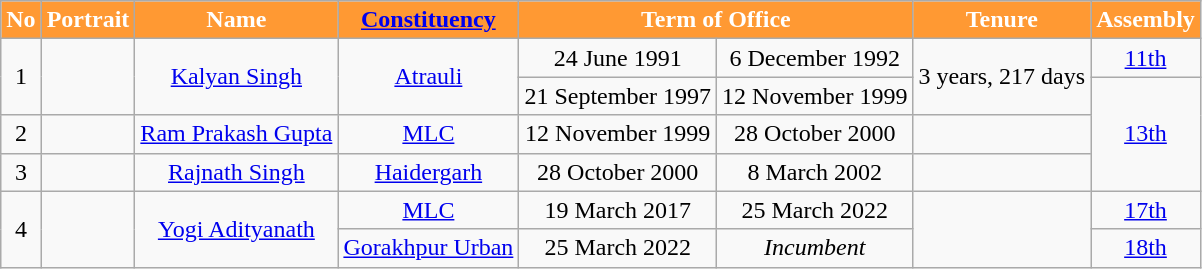<table class="wikitable">
<tr>
<th style="background-color:#FF9933; color:white">No</th>
<th style="background-color:#FF9933; color:white">Portrait</th>
<th style="background-color:#FF9933; color:white">Name</th>
<th style="background-color:#FF9933; color:white"><a href='#'>Constituency</a></th>
<th colspan="2" style="background-color:#FF9933; color:white">Term of Office</th>
<th style="background-color:#FF9933; color:white">Tenure</th>
<th style="background-color:#FF9933; color:white">Assembly</th>
</tr>
<tr style="text-align:center;">
<td rowspan="2">1</td>
<td rowspan="2"></td>
<td rowspan="2"><a href='#'>Kalyan Singh</a></td>
<td rowspan="2"><a href='#'>Atrauli</a></td>
<td>24 June 1991</td>
<td>6 December 1992</td>
<td rowspan="2">3 years, 217 days</td>
<td><a href='#'>11th</a></td>
</tr>
<tr style="text-align:center;">
<td>21 September 1997</td>
<td>12 November 1999</td>
<td rowspan="3"><a href='#'>13th</a></td>
</tr>
<tr style="text-align:center;">
<td>2</td>
<td></td>
<td><a href='#'>Ram Prakash Gupta</a></td>
<td><a href='#'>MLC</a></td>
<td>12 November 1999</td>
<td>28 October 2000</td>
<td></td>
</tr>
<tr style="text-align:center;">
<td>3</td>
<td></td>
<td><a href='#'>Rajnath Singh</a></td>
<td><a href='#'>Haidergarh</a></td>
<td>28 October 2000</td>
<td>8 March 2002</td>
<td></td>
</tr>
<tr style="text-align:center;">
<td rowspan="2">4</td>
<td rowspan="2"></td>
<td rowspan="2"><a href='#'>Yogi Adityanath</a></td>
<td><a href='#'>MLC</a></td>
<td>19 March 2017</td>
<td>25 March 2022</td>
<td rowspan="2"></td>
<td><a href='#'>17th</a></td>
</tr>
<tr style="text-align:center;">
<td><a href='#'>Gorakhpur Urban</a></td>
<td>25 March 2022</td>
<td><em>Incumbent</em></td>
<td><a href='#'>18th</a></td>
</tr>
</table>
